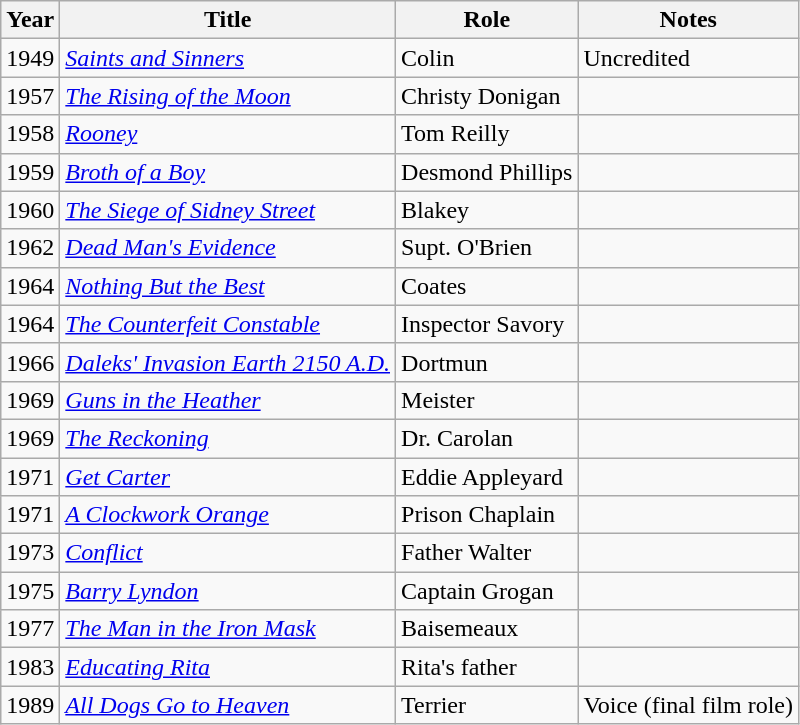<table class="wikitable">
<tr>
<th>Year</th>
<th>Title</th>
<th>Role</th>
<th>Notes</th>
</tr>
<tr>
<td>1949</td>
<td><em><a href='#'>Saints and Sinners</a></em></td>
<td>Colin</td>
<td>Uncredited</td>
</tr>
<tr>
<td>1957</td>
<td><em><a href='#'>The Rising of the Moon</a></em></td>
<td>Christy Donigan</td>
<td></td>
</tr>
<tr>
<td>1958</td>
<td><em><a href='#'>Rooney</a></em></td>
<td>Tom Reilly</td>
<td></td>
</tr>
<tr>
<td>1959</td>
<td><em><a href='#'>Broth of a Boy</a></em></td>
<td>Desmond Phillips</td>
<td></td>
</tr>
<tr>
<td>1960</td>
<td><em><a href='#'>The Siege of Sidney Street</a></em></td>
<td>Blakey</td>
<td></td>
</tr>
<tr>
<td>1962</td>
<td><em><a href='#'>Dead Man's Evidence</a></em></td>
<td>Supt. O'Brien</td>
<td></td>
</tr>
<tr>
<td>1964</td>
<td><em><a href='#'>Nothing But the Best</a></em></td>
<td>Coates</td>
<td></td>
</tr>
<tr>
<td>1964</td>
<td><em><a href='#'>The Counterfeit Constable</a></em></td>
<td>Inspector Savory</td>
<td></td>
</tr>
<tr>
<td>1966</td>
<td><em><a href='#'>Daleks' Invasion Earth 2150 A.D.</a></em></td>
<td>Dortmun</td>
<td></td>
</tr>
<tr>
<td>1969</td>
<td><em><a href='#'>Guns in the Heather</a></em></td>
<td>Meister</td>
<td></td>
</tr>
<tr>
<td>1969</td>
<td><em><a href='#'>The Reckoning</a></em></td>
<td>Dr. Carolan</td>
<td></td>
</tr>
<tr>
<td>1971</td>
<td><em><a href='#'>Get Carter</a></em></td>
<td>Eddie Appleyard</td>
<td></td>
</tr>
<tr>
<td>1971</td>
<td><em><a href='#'>A Clockwork Orange</a></em></td>
<td>Prison Chaplain</td>
<td></td>
</tr>
<tr>
<td>1973</td>
<td><em><a href='#'>Conflict</a></em></td>
<td>Father Walter</td>
<td></td>
</tr>
<tr>
<td>1975</td>
<td><em><a href='#'>Barry Lyndon</a></em></td>
<td>Captain Grogan</td>
<td></td>
</tr>
<tr>
<td>1977</td>
<td><em><a href='#'>The Man in the Iron Mask</a></em></td>
<td>Baisemeaux</td>
<td></td>
</tr>
<tr>
<td>1983</td>
<td><em><a href='#'>Educating Rita</a></em></td>
<td>Rita's father</td>
<td></td>
</tr>
<tr>
<td>1989</td>
<td><em><a href='#'>All Dogs Go to Heaven</a></em></td>
<td>Terrier</td>
<td>Voice (final film role)</td>
</tr>
</table>
